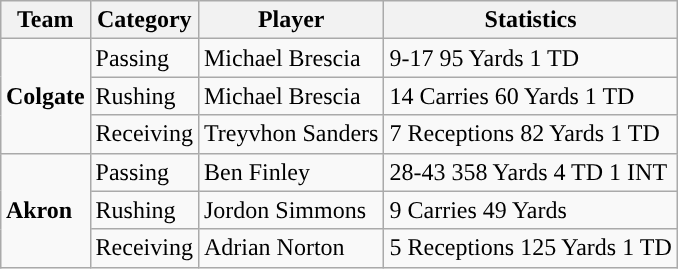<table class="wikitable" style="float: right;">
<tr>
<th>Team</th>
<th>Category</th>
<th>Player</th>
<th>Statistics</th>
</tr>
<tr>
<td rowspan=3><strong>Colgate</strong></td>
<td>Passing</td>
<td>Michael Brescia</td>
<td>9-17 95 Yards 1 TD</td>
</tr>
<tr>
<td>Rushing</td>
<td>Michael Brescia</td>
<td>14 Carries 60 Yards 1 TD</td>
</tr>
<tr>
<td>Receiving</td>
<td>Treyvhon Sanders</td>
<td>7 Receptions 82 Yards 1 TD</td>
</tr>
<tr>
<td rowspan=3><strong>Akron</strong></td>
<td>Passing</td>
<td>Ben Finley</td>
<td>28-43 358 Yards 4 TD 1 INT</td>
</tr>
<tr>
<td>Rushing</td>
<td>Jordon Simmons</td>
<td>9 Carries 49 Yards</td>
</tr>
<tr>
<td>Receiving</td>
<td>Adrian Norton</td>
<td>5 Receptions 125 Yards 1 TD</td>
</tr>
</table>
